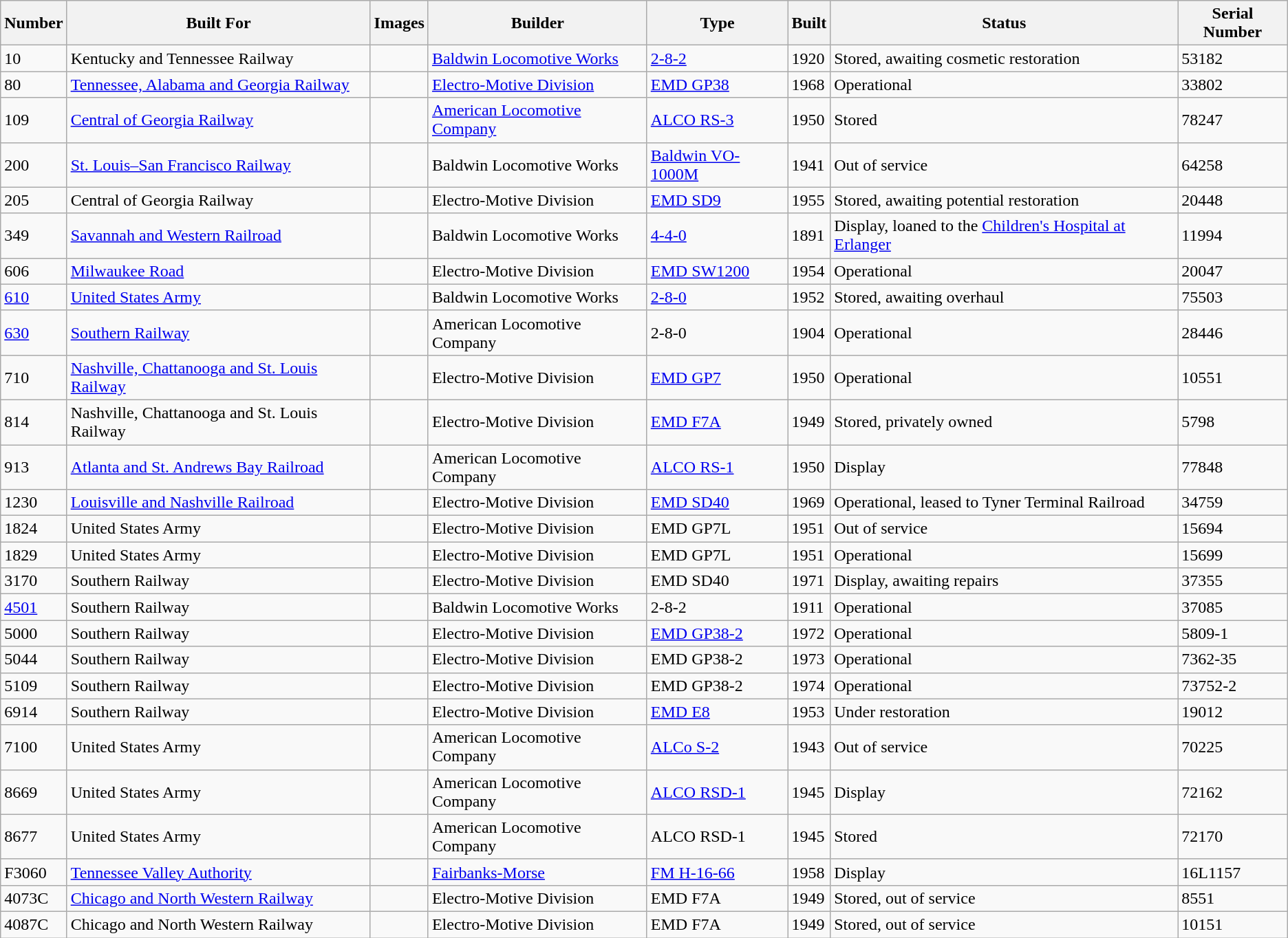<table class="wikitable">
<tr>
<th>Number</th>
<th>Built For</th>
<th>Images</th>
<th>Builder</th>
<th>Type</th>
<th>Built</th>
<th>Status</th>
<th>Serial Number</th>
</tr>
<tr>
<td>10</td>
<td>Kentucky and Tennessee Railway</td>
<td></td>
<td><a href='#'>Baldwin Locomotive Works</a></td>
<td><a href='#'>2-8-2</a></td>
<td>1920</td>
<td>Stored, awaiting cosmetic restoration</td>
<td>53182</td>
</tr>
<tr>
<td>80</td>
<td><a href='#'>Tennessee, Alabama and Georgia Railway</a></td>
<td></td>
<td><a href='#'>Electro-Motive Division</a></td>
<td><a href='#'>EMD GP38</a></td>
<td>1968</td>
<td>Operational</td>
<td>33802</td>
</tr>
<tr>
<td>109</td>
<td><a href='#'>Central of Georgia Railway</a></td>
<td></td>
<td><a href='#'>American Locomotive Company</a></td>
<td><a href='#'>ALCO RS-3</a></td>
<td>1950</td>
<td>Stored</td>
<td>78247</td>
</tr>
<tr>
<td>200</td>
<td><a href='#'>St. Louis–San Francisco Railway</a></td>
<td></td>
<td>Baldwin Locomotive Works</td>
<td><a href='#'>Baldwin VO-1000M</a></td>
<td>1941</td>
<td>Out of service</td>
<td>64258</td>
</tr>
<tr>
<td>205</td>
<td>Central of Georgia Railway</td>
<td></td>
<td>Electro-Motive Division</td>
<td><a href='#'>EMD SD9</a></td>
<td>1955</td>
<td>Stored, awaiting potential restoration</td>
<td>20448</td>
</tr>
<tr>
<td>349</td>
<td><a href='#'>Savannah and Western Railroad</a></td>
<td></td>
<td>Baldwin Locomotive Works</td>
<td><a href='#'>4-4-0</a></td>
<td>1891</td>
<td>Display, loaned to the <a href='#'>Children's Hospital at Erlanger</a></td>
<td>11994</td>
</tr>
<tr>
<td>606</td>
<td><a href='#'>Milwaukee Road</a></td>
<td></td>
<td>Electro-Motive Division</td>
<td><a href='#'>EMD SW1200</a></td>
<td>1954</td>
<td>Operational</td>
<td>20047</td>
</tr>
<tr>
<td><a href='#'>610</a></td>
<td><a href='#'>United States Army</a></td>
<td></td>
<td>Baldwin Locomotive Works</td>
<td><a href='#'>2-8-0</a></td>
<td>1952</td>
<td>Stored, awaiting overhaul</td>
<td>75503</td>
</tr>
<tr>
<td><a href='#'>630</a></td>
<td><a href='#'>Southern Railway</a></td>
<td></td>
<td>American Locomotive Company</td>
<td>2-8-0</td>
<td>1904</td>
<td>Operational</td>
<td>28446</td>
</tr>
<tr>
<td>710</td>
<td><a href='#'>Nashville, Chattanooga and St. Louis Railway</a></td>
<td></td>
<td>Electro-Motive Division</td>
<td><a href='#'>EMD GP7</a></td>
<td>1950</td>
<td>Operational</td>
<td>10551</td>
</tr>
<tr>
<td>814</td>
<td>Nashville, Chattanooga and St. Louis Railway</td>
<td></td>
<td>Electro-Motive Division</td>
<td><a href='#'>EMD F7A</a></td>
<td>1949</td>
<td>Stored, privately owned</td>
<td>5798</td>
</tr>
<tr>
<td>913</td>
<td><a href='#'>Atlanta and St. Andrews Bay Railroad</a></td>
<td></td>
<td>American Locomotive Company</td>
<td><a href='#'>ALCO RS-1</a></td>
<td>1950</td>
<td>Display</td>
<td>77848</td>
</tr>
<tr>
<td>1230</td>
<td><a href='#'>Louisville and Nashville Railroad</a></td>
<td></td>
<td>Electro-Motive Division</td>
<td><a href='#'>EMD SD40</a></td>
<td>1969</td>
<td>Operational, leased to Tyner Terminal Railroad</td>
<td>34759</td>
</tr>
<tr>
<td>1824</td>
<td>United States Army</td>
<td></td>
<td>Electro-Motive Division</td>
<td>EMD GP7L</td>
<td>1951</td>
<td>Out of service</td>
<td>15694</td>
</tr>
<tr>
<td>1829</td>
<td>United States Army</td>
<td></td>
<td>Electro-Motive Division</td>
<td>EMD GP7L</td>
<td>1951</td>
<td>Operational</td>
<td>15699</td>
</tr>
<tr>
<td>3170</td>
<td>Southern Railway</td>
<td></td>
<td>Electro-Motive Division</td>
<td>EMD SD40</td>
<td>1971</td>
<td>Display, awaiting repairs</td>
<td>37355</td>
</tr>
<tr>
<td><a href='#'>4501</a></td>
<td>Southern Railway</td>
<td></td>
<td>Baldwin Locomotive Works</td>
<td>2-8-2</td>
<td>1911</td>
<td>Operational</td>
<td>37085</td>
</tr>
<tr>
<td>5000</td>
<td>Southern Railway</td>
<td></td>
<td>Electro-Motive Division</td>
<td><a href='#'>EMD GP38-2</a></td>
<td>1972</td>
<td>Operational</td>
<td>5809-1</td>
</tr>
<tr>
<td>5044</td>
<td>Southern Railway</td>
<td></td>
<td>Electro-Motive Division</td>
<td>EMD GP38-2</td>
<td>1973</td>
<td>Operational</td>
<td>7362-35</td>
</tr>
<tr>
<td>5109</td>
<td>Southern Railway</td>
<td></td>
<td>Electro-Motive Division</td>
<td>EMD GP38-2</td>
<td>1974</td>
<td>Operational</td>
<td>73752-2</td>
</tr>
<tr>
<td>6914</td>
<td>Southern Railway</td>
<td></td>
<td>Electro-Motive Division</td>
<td><a href='#'>EMD E8</a></td>
<td>1953</td>
<td>Under restoration</td>
<td>19012</td>
</tr>
<tr>
<td>7100</td>
<td>United States Army</td>
<td></td>
<td>American Locomotive Company</td>
<td><a href='#'>ALCo S-2</a></td>
<td>1943</td>
<td>Out of service</td>
<td>70225</td>
</tr>
<tr>
<td>8669</td>
<td>United States Army</td>
<td></td>
<td>American Locomotive Company</td>
<td><a href='#'>ALCO RSD-1</a></td>
<td>1945</td>
<td>Display</td>
<td>72162</td>
</tr>
<tr>
<td>8677</td>
<td>United States Army</td>
<td></td>
<td>American Locomotive Company</td>
<td>ALCO RSD-1</td>
<td>1945</td>
<td>Stored</td>
<td>72170</td>
</tr>
<tr>
<td>F3060</td>
<td><a href='#'>Tennessee Valley Authority</a></td>
<td></td>
<td><a href='#'>Fairbanks-Morse</a></td>
<td><a href='#'>FM H-16-66</a></td>
<td>1958</td>
<td>Display</td>
<td>16L1157</td>
</tr>
<tr>
<td>4073C</td>
<td><a href='#'>Chicago and North Western Railway</a></td>
<td></td>
<td>Electro-Motive Division</td>
<td>EMD F7A</td>
<td>1949</td>
<td>Stored, out of service</td>
<td>8551</td>
</tr>
<tr>
<td>4087C</td>
<td>Chicago and North Western Railway</td>
<td></td>
<td>Electro-Motive Division</td>
<td>EMD F7A</td>
<td>1949</td>
<td>Stored, out of service</td>
<td>10151</td>
</tr>
</table>
